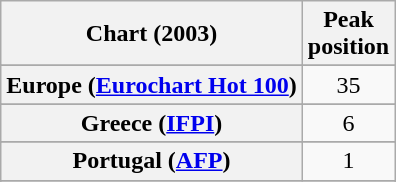<table class="wikitable sortable plainrowheaders" style="text-align:center">
<tr>
<th scope="col">Chart (2003)</th>
<th scope="col">Peak<br>position</th>
</tr>
<tr>
</tr>
<tr>
</tr>
<tr>
</tr>
<tr>
<th scope="row">Europe (<a href='#'>Eurochart Hot 100</a>)</th>
<td>35</td>
</tr>
<tr>
</tr>
<tr>
</tr>
<tr>
</tr>
<tr>
<th scope="row">Greece (<a href='#'>IFPI</a>)</th>
<td>6</td>
</tr>
<tr>
</tr>
<tr>
</tr>
<tr>
</tr>
<tr>
</tr>
<tr>
<th scope="row">Portugal (<a href='#'>AFP</a>)</th>
<td>1</td>
</tr>
<tr>
</tr>
<tr>
</tr>
<tr>
</tr>
<tr>
</tr>
</table>
